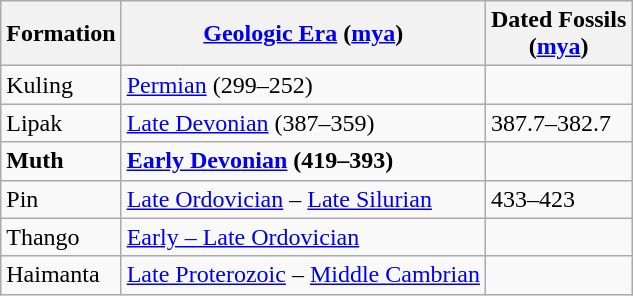<table class="wikitable mw-collapsible floatleft">
<tr>
<th>Formation</th>
<th><a href='#'>Geologic Era</a> (<a href='#'>mya</a>)</th>
<th>Dated Fossils<br>(<a href='#'>mya</a>)</th>
</tr>
<tr>
<td>Kuling</td>
<td><a href='#'>Permian</a> (299–252)</td>
<td></td>
</tr>
<tr>
<td>Lipak</td>
<td><a href='#'>Late Devonian</a> (387–359)</td>
<td>387.7–382.7</td>
</tr>
<tr>
<td><strong>Muth</strong></td>
<td><strong><a href='#'>Early Devonian</a> (419–393)</strong></td>
<td></td>
</tr>
<tr>
<td>Pin</td>
<td><a href='#'>Late Ordovician</a> – <a href='#'>Late Silurian</a></td>
<td>433–423</td>
</tr>
<tr>
<td>Thango</td>
<td><a href='#'>Early – Late Ordovician</a></td>
<td></td>
</tr>
<tr>
<td>Haimanta</td>
<td><a href='#'>Late Proterozoic</a> – <a href='#'>Middle Cambrian</a></td>
<td></td>
</tr>
</table>
